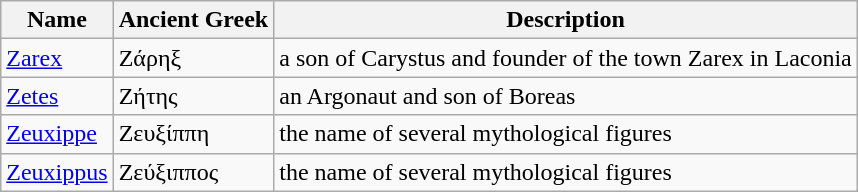<table class="wikitable">
<tr>
<th>Name</th>
<th>Ancient Greek</th>
<th>Description</th>
</tr>
<tr>
<td><a href='#'>Zarex</a></td>
<td>Ζάρηξ</td>
<td>a son of Carystus and founder of the town Zarex in Laconia</td>
</tr>
<tr>
<td><a href='#'>Zetes</a></td>
<td>Ζήτης</td>
<td>an Argonaut and son of Boreas</td>
</tr>
<tr>
<td><a href='#'>Zeuxippe</a></td>
<td>Ζευξίππη</td>
<td>the name of several mythological figures</td>
</tr>
<tr>
<td><a href='#'>Zeuxippus</a></td>
<td>Ζεύξιππος</td>
<td>the name of several mythological figures</td>
</tr>
</table>
